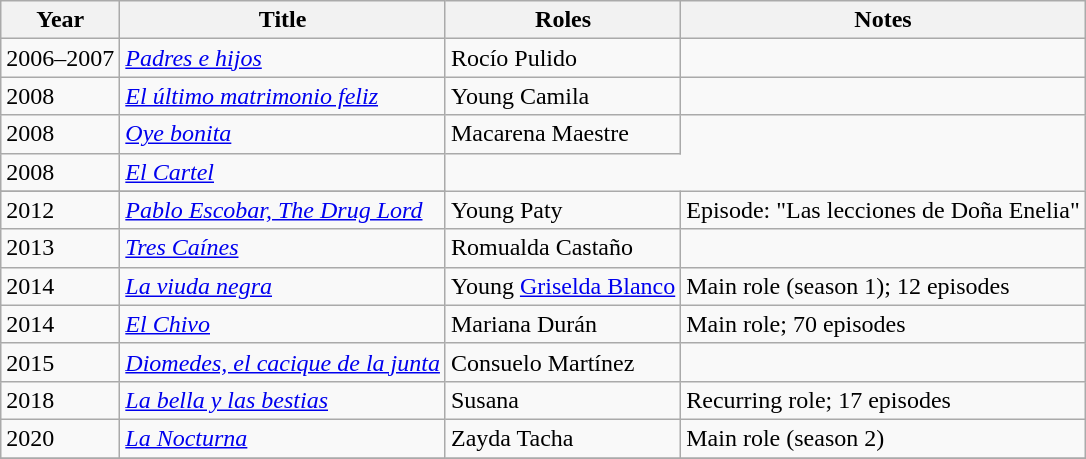<table class="wikitable sortable">
<tr>
<th>Year</th>
<th>Title</th>
<th>Roles</th>
<th>Notes</th>
</tr>
<tr>
<td>2006–2007</td>
<td><em><a href='#'>Padres e hijos</a></em></td>
<td>Rocío Pulido</td>
<td></td>
</tr>
<tr>
<td>2008</td>
<td><em><a href='#'>El último matrimonio feliz</a></em></td>
<td>Young Camila</td>
<td></td>
</tr>
<tr>
<td>2008</td>
<td><em><a href='#'>Oye bonita</a></em></td>
<td>Macarena Maestre</td>
</tr>
<tr>
<td>2008</td>
<td><em><a href='#'>El Cartel</a></em></td>
</tr>
<tr>
</tr>
<tr>
<td>2012</td>
<td><em><a href='#'>Pablo Escobar, The Drug Lord</a></em></td>
<td>Young Paty</td>
<td>Episode: "Las lecciones de Doña Enelia"</td>
</tr>
<tr>
<td>2013</td>
<td><em><a href='#'>Tres Caínes</a></em></td>
<td>Romualda Castaño</td>
<td></td>
</tr>
<tr>
<td>2014</td>
<td><em><a href='#'>La viuda negra</a></em></td>
<td>Young <a href='#'>Griselda Blanco</a></td>
<td>Main role (season 1); 12 episodes</td>
</tr>
<tr>
<td>2014</td>
<td><em><a href='#'>El Chivo</a></em></td>
<td>Mariana Durán</td>
<td>Main role; 70 episodes</td>
</tr>
<tr>
<td>2015</td>
<td><em><a href='#'>Diomedes, el cacique de la junta</a></em></td>
<td>Consuelo Martínez</td>
<td></td>
</tr>
<tr>
<td>2018</td>
<td><em><a href='#'>La bella y las bestias</a></em></td>
<td>Susana</td>
<td>Recurring role; 17 episodes</td>
</tr>
<tr>
<td>2020</td>
<td><em><a href='#'>La Nocturna</a></em></td>
<td>Zayda Tacha</td>
<td>Main role (season 2)</td>
</tr>
<tr>
</tr>
</table>
